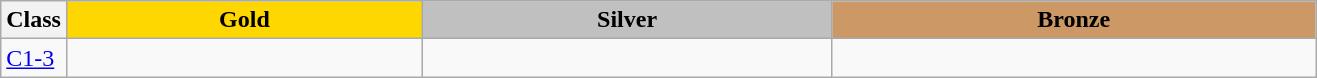<table class=wikitable style="font-size:100%">
<tr>
<th rowspan="1" width="5%">Class</th>
<th rowspan="1" style="background:gold;">Gold</th>
<th colspan="1" style="background:silver;">Silver</th>
<th colspan="1" style="background:#CC9966;">Bronze</th>
</tr>
<tr>
<td><a href='#'>C1-3</a></td>
<td></td>
<td></td>
<td></td>
</tr>
</table>
